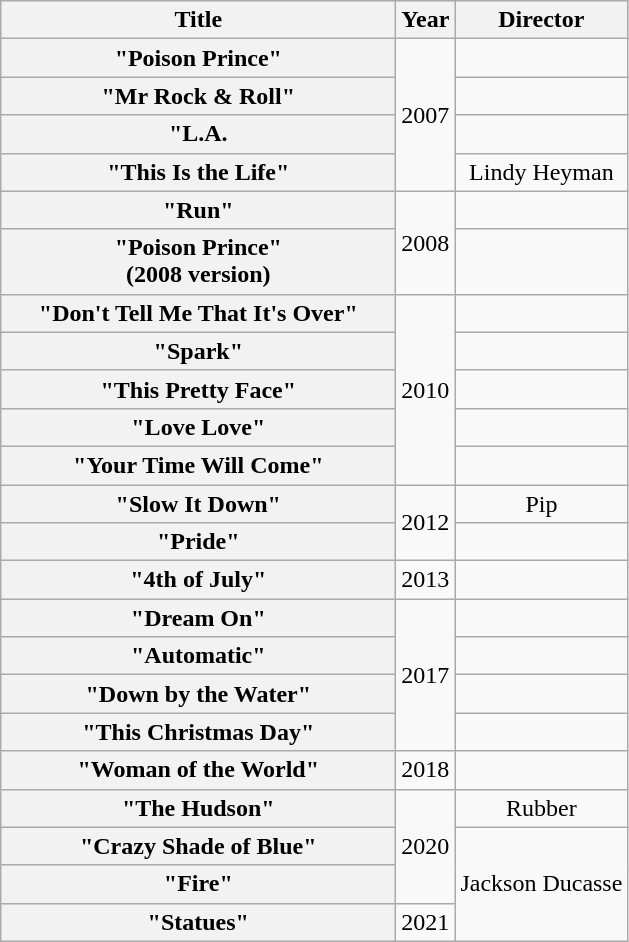<table class="wikitable plainrowheaders" style="text-align:center;">
<tr>
<th scope="col" style="width:16em;">Title</th>
<th scope="col" style="width:1em;">Year</th>
<th scope="col">Director</th>
</tr>
<tr>
<th scope="row">"Poison Prince"</th>
<td rowspan="4">2007</td>
<td></td>
</tr>
<tr>
<th scope="row">"Mr Rock & Roll"</th>
<td></td>
</tr>
<tr>
<th scope="row">"L.A.</th>
<td></td>
</tr>
<tr>
<th scope="row">"This Is the Life"</th>
<td>Lindy Heyman</td>
</tr>
<tr>
<th scope="row">"Run"</th>
<td rowspan="2">2008</td>
<td></td>
</tr>
<tr>
<th scope="row">"Poison Prince"<br><span>(2008 version)</span></th>
<td></td>
</tr>
<tr>
<th scope="row">"Don't Tell Me That It's Over"</th>
<td rowspan="5">2010</td>
<td></td>
</tr>
<tr>
<th scope="row">"Spark"</th>
<td></td>
</tr>
<tr>
<th scope="row">"This Pretty Face"</th>
<td></td>
</tr>
<tr>
<th scope="row">"Love Love"</th>
<td></td>
</tr>
<tr>
<th scope="row">"Your Time Will Come"</th>
<td></td>
</tr>
<tr>
<th scope="row">"Slow It Down"</th>
<td rowspan="2">2012</td>
<td>Pip</td>
</tr>
<tr>
<th scope="row">"Pride"</th>
<td></td>
</tr>
<tr>
<th scope="row">"4th of July"</th>
<td>2013</td>
<td></td>
</tr>
<tr>
<th scope="row">"Dream On"</th>
<td rowspan="4">2017</td>
<td></td>
</tr>
<tr>
<th scope="row">"Automatic"</th>
<td></td>
</tr>
<tr>
<th scope="row">"Down by the Water"</th>
<td></td>
</tr>
<tr>
<th scope="row">"This Christmas Day"</th>
<td></td>
</tr>
<tr>
<th scope="row">"Woman of the World"</th>
<td>2018</td>
<td></td>
</tr>
<tr>
<th scope="row">"The Hudson"</th>
<td rowspan="3">2020</td>
<td>Rubber</td>
</tr>
<tr>
<th scope="row">"Crazy Shade of Blue"</th>
<td rowspan="3">Jackson Ducasse</td>
</tr>
<tr>
<th scope="row">"Fire"</th>
</tr>
<tr>
<th scope="row">"Statues"</th>
<td>2021</td>
</tr>
</table>
